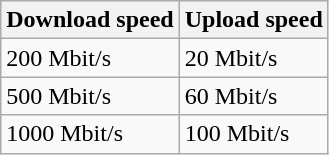<table class="wikitable">
<tr>
<th>Download speed</th>
<th>Upload speed</th>
</tr>
<tr>
<td>200 Mbit/s</td>
<td>20 Mbit/s</td>
</tr>
<tr>
<td>500 Mbit/s</td>
<td>60 Mbit/s</td>
</tr>
<tr>
<td>1000 Mbit/s</td>
<td>100 Mbit/s</td>
</tr>
</table>
